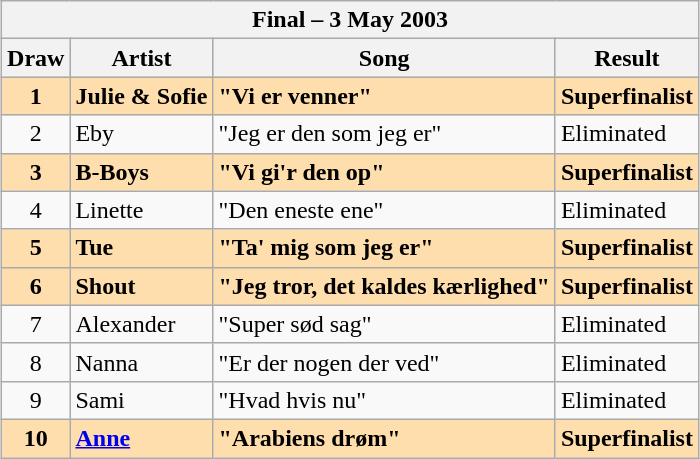<table class="sortable wikitable" style="margin: 1em auto 1em auto">
<tr>
<th colspan="4">Final – <strong>3 May 2003</strong></th>
</tr>
<tr bgcolor="#CCCCCC">
<th>Draw</th>
<th>Artist</th>
<th>Song</th>
<th>Result</th>
</tr>
<tr bgcolor="#FFDEAD">
<td align="center"><strong>1</strong></td>
<td><strong>Julie & Sofie</strong></td>
<td><strong>"Vi er venner"</strong></td>
<td><strong>Superfinalist</strong></td>
</tr>
<tr>
<td align="center">2</td>
<td>Eby</td>
<td>"Jeg er den som jeg er"</td>
<td>Eliminated</td>
</tr>
<tr bgcolor="#FFDEAD">
<td align="center"><strong>3</strong></td>
<td><strong>B-Boys</strong></td>
<td><strong>"Vi gi'r den op"</strong></td>
<td><strong>Superfinalist</strong></td>
</tr>
<tr>
<td align="center">4</td>
<td>Linette</td>
<td>"Den eneste ene"</td>
<td>Eliminated</td>
</tr>
<tr bgcolor="#FFDEAD">
<td align="center"><strong>5</strong></td>
<td><strong>Tue</strong></td>
<td><strong>"Ta' mig som jeg er"</strong></td>
<td><strong>Superfinalist</strong></td>
</tr>
<tr bgcolor="#FFDEAD">
<td align="center"><strong>6</strong></td>
<td><strong>Shout</strong></td>
<td><strong>"Jeg tror, det kaldes kærlighed"</strong></td>
<td><strong>Superfinalist</strong></td>
</tr>
<tr>
<td align="center">7</td>
<td>Alexander</td>
<td>"Super sød sag"</td>
<td>Eliminated</td>
</tr>
<tr>
<td align="center">8</td>
<td>Nanna</td>
<td>"Er der nogen der ved"</td>
<td>Eliminated</td>
</tr>
<tr>
<td align="center">9</td>
<td>Sami</td>
<td>"Hvad hvis nu"</td>
<td>Eliminated</td>
</tr>
<tr bgcolor="#FFDEAD">
<td align="center"><strong>10</strong></td>
<td><strong><a href='#'>Anne</a></strong></td>
<td><strong>"Arabiens drøm"</strong></td>
<td><strong>Superfinalist</strong></td>
</tr>
</table>
